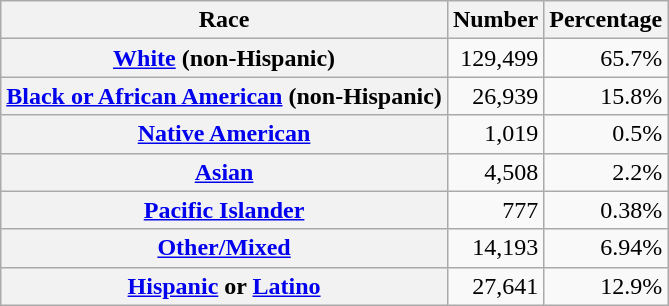<table class="wikitable" style="text-align:right">
<tr>
<th scope="col">Race</th>
<th scope="col">Number</th>
<th scope="col">Percentage</th>
</tr>
<tr>
<th scope="row"><a href='#'>White</a> (non-Hispanic)</th>
<td>129,499</td>
<td>65.7%</td>
</tr>
<tr>
<th scope="row"><a href='#'>Black or African American</a> (non-Hispanic)</th>
<td>26,939</td>
<td>15.8%</td>
</tr>
<tr>
<th scope="row"><a href='#'>Native American</a></th>
<td>1,019</td>
<td>0.5%</td>
</tr>
<tr>
<th scope="row"><a href='#'>Asian</a></th>
<td>4,508</td>
<td>2.2%</td>
</tr>
<tr>
<th scope="row"><a href='#'>Pacific Islander</a></th>
<td>777</td>
<td>0.38%</td>
</tr>
<tr>
<th scope="row"><a href='#'>Other/Mixed</a></th>
<td>14,193</td>
<td>6.94%</td>
</tr>
<tr>
<th scope="row"><a href='#'>Hispanic</a> or <a href='#'>Latino</a></th>
<td>27,641</td>
<td>12.9%</td>
</tr>
</table>
